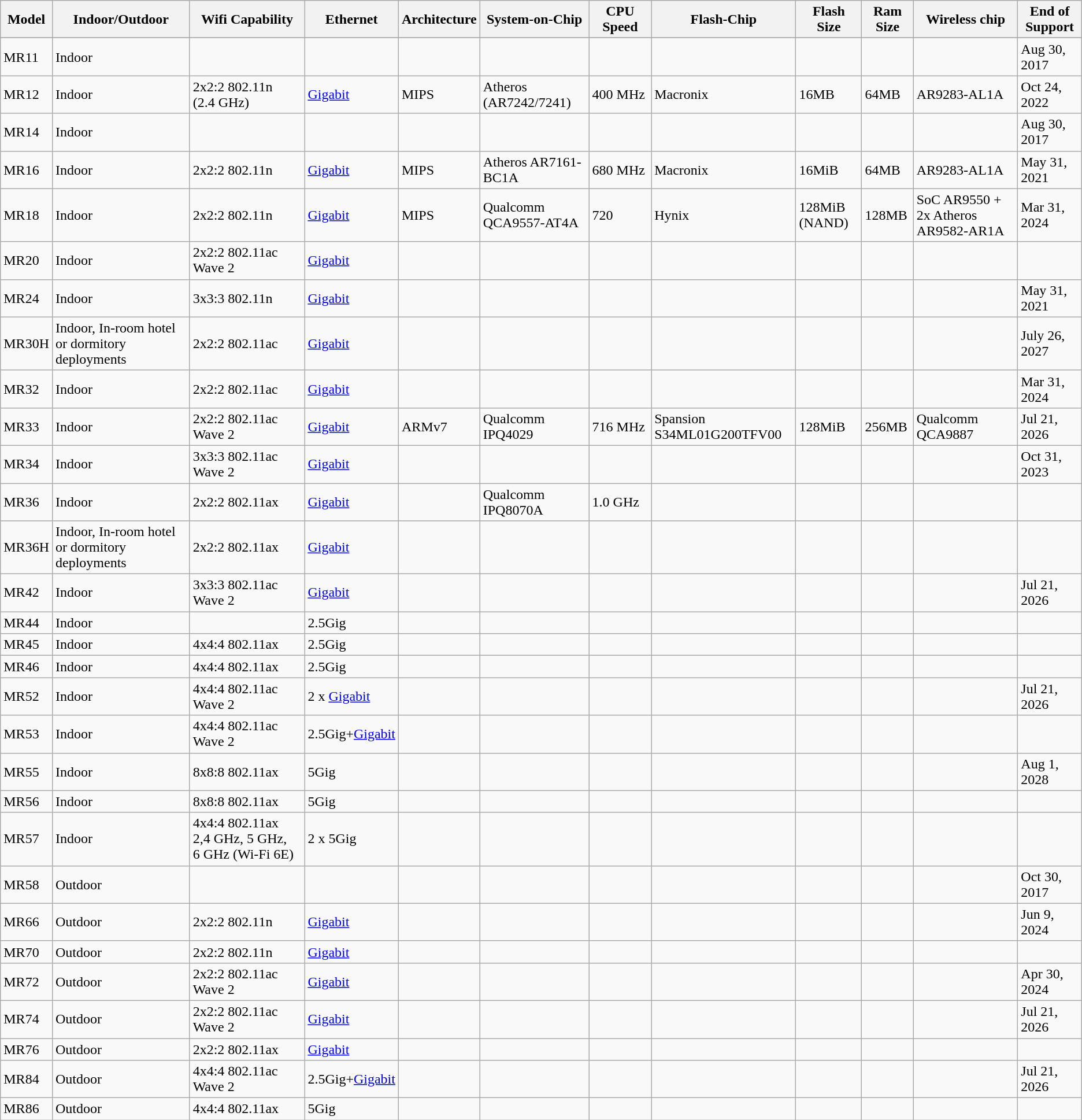<table class="wikitable">
<tr>
<th>Model</th>
<th>Indoor/Outdoor</th>
<th>Wifi Capability</th>
<th>Ethernet</th>
<th>Architecture</th>
<th>System-on-Chip</th>
<th>CPU Speed</th>
<th>Flash-Chip</th>
<th>Flash Size</th>
<th>Ram Size</th>
<th>Wireless chip</th>
<th>End of Support</th>
</tr>
<tr>
</tr>
<tr>
<td>MR11</td>
<td>Indoor</td>
<td></td>
<td></td>
<td></td>
<td></td>
<td></td>
<td></td>
<td></td>
<td></td>
<td></td>
<td>Aug 30, 2017</td>
</tr>
<tr>
<td>MR12</td>
<td>Indoor</td>
<td>2x2:2 802.11n (2.4 GHz)</td>
<td><a href='#'>Gigabit</a></td>
<td>MIPS</td>
<td>Atheros (AR7242/7241)</td>
<td>400 MHz</td>
<td>Macronix</td>
<td>16MB</td>
<td>64MB</td>
<td>AR9283-AL1A</td>
<td>Oct 24, 2022</td>
</tr>
<tr>
<td>MR14</td>
<td>Indoor</td>
<td></td>
<td></td>
<td></td>
<td></td>
<td></td>
<td></td>
<td></td>
<td></td>
<td></td>
<td>Aug 30, 2017</td>
</tr>
<tr>
<td>MR16</td>
<td>Indoor</td>
<td>2x2:2 802.11n</td>
<td><a href='#'>Gigabit</a></td>
<td>MIPS</td>
<td>Atheros AR7161-BC1A</td>
<td>680 MHz</td>
<td>Macronix</td>
<td>16MiB</td>
<td>64MB</td>
<td>AR9283-AL1A</td>
<td>May 31, 2021</td>
</tr>
<tr>
<td>MR18</td>
<td>Indoor</td>
<td>2x2:2 802.11n</td>
<td><a href='#'>Gigabit</a></td>
<td>MIPS</td>
<td>Qualcomm QCA9557-AT4A</td>
<td>720</td>
<td>Hynix</td>
<td>128MiB (NAND)</td>
<td>128MB</td>
<td>SoC AR9550 + 2x Atheros AR9582-AR1A</td>
<td>Mar 31, 2024</td>
</tr>
<tr>
<td>MR20</td>
<td>Indoor</td>
<td>2x2:2 802.11ac Wave 2</td>
<td><a href='#'>Gigabit</a></td>
<td></td>
<td></td>
<td></td>
<td></td>
<td></td>
<td></td>
<td></td>
<td></td>
</tr>
<tr>
<td>MR24</td>
<td>Indoor</td>
<td>3x3:3 802.11n</td>
<td><a href='#'>Gigabit</a></td>
<td></td>
<td></td>
<td></td>
<td></td>
<td></td>
<td></td>
<td></td>
<td>May 31, 2021</td>
</tr>
<tr>
<td>MR30H</td>
<td>Indoor, In-room hotel or dormitory deployments</td>
<td>2x2:2 802.11ac</td>
<td><a href='#'>Gigabit</a></td>
<td></td>
<td></td>
<td></td>
<td></td>
<td></td>
<td></td>
<td></td>
<td>July 26, 2027</td>
</tr>
<tr>
<td>MR32</td>
<td>Indoor</td>
<td>2x2:2 802.11ac</td>
<td><a href='#'>Gigabit</a></td>
<td></td>
<td></td>
<td></td>
<td></td>
<td></td>
<td></td>
<td></td>
<td>Mar 31, 2024</td>
</tr>
<tr>
<td>MR33</td>
<td>Indoor</td>
<td>2x2:2 802.11ac Wave 2</td>
<td><a href='#'>Gigabit</a></td>
<td>ARMv7</td>
<td>Qualcomm IPQ4029</td>
<td>716 MHz</td>
<td>Spansion S34ML01G200TFV00</td>
<td>128MiB</td>
<td>256MB</td>
<td>Qualcomm QCA9887</td>
<td>Jul 21, 2026</td>
</tr>
<tr>
<td>MR34</td>
<td>Indoor</td>
<td>3x3:3 802.11ac Wave 2</td>
<td><a href='#'>Gigabit</a></td>
<td></td>
<td></td>
<td></td>
<td></td>
<td></td>
<td></td>
<td></td>
<td>Oct 31, 2023</td>
</tr>
<tr>
<td>MR36</td>
<td>Indoor</td>
<td>2x2:2 802.11ax</td>
<td><a href='#'>Gigabit</a></td>
<td></td>
<td>Qualcomm IPQ8070A</td>
<td>1.0 GHz</td>
<td></td>
<td></td>
<td></td>
<td></td>
<td></td>
</tr>
<tr>
<td>MR36H</td>
<td>Indoor, In-room hotel or dormitory deployments</td>
<td>2x2:2 802.11ax</td>
<td><a href='#'>Gigabit</a></td>
<td></td>
<td></td>
<td></td>
<td></td>
<td></td>
<td></td>
<td></td>
<td></td>
</tr>
<tr>
<td>MR42</td>
<td>Indoor</td>
<td>3x3:3 802.11ac Wave 2</td>
<td><a href='#'>Gigabit</a></td>
<td></td>
<td></td>
<td></td>
<td></td>
<td></td>
<td></td>
<td></td>
<td>Jul 21, 2026</td>
</tr>
<tr>
<td>MR44</td>
<td>Indoor</td>
<td></td>
<td>2.5Gig</td>
<td></td>
<td></td>
<td></td>
<td></td>
<td></td>
<td></td>
<td></td>
<td></td>
</tr>
<tr>
<td>MR45</td>
<td>Indoor</td>
<td>4x4:4 802.11ax</td>
<td>2.5Gig</td>
<td></td>
<td></td>
<td></td>
<td></td>
<td></td>
<td></td>
<td></td>
<td></td>
</tr>
<tr>
<td>MR46</td>
<td>Indoor</td>
<td>4x4:4 802.11ax</td>
<td>2.5Gig</td>
<td></td>
<td></td>
<td></td>
<td></td>
<td></td>
<td></td>
<td></td>
<td></td>
</tr>
<tr>
<td>MR52</td>
<td>Indoor</td>
<td>4x4:4 802.11ac Wave 2</td>
<td>2 x <a href='#'>Gigabit</a></td>
<td></td>
<td></td>
<td></td>
<td></td>
<td></td>
<td></td>
<td></td>
<td>Jul 21, 2026</td>
</tr>
<tr>
<td>MR53</td>
<td>Indoor</td>
<td>4x4:4 802.11ac Wave 2</td>
<td>2.5Gig+<a href='#'>Gigabit</a></td>
<td></td>
<td></td>
<td></td>
<td></td>
<td></td>
<td></td>
<td></td>
<td></td>
</tr>
<tr>
<td>MR55</td>
<td>Indoor</td>
<td>8x8:8 802.11ax</td>
<td>5Gig</td>
<td></td>
<td></td>
<td></td>
<td></td>
<td></td>
<td></td>
<td></td>
<td>Aug 1, 2028</td>
</tr>
<tr>
<td>MR56</td>
<td>Indoor</td>
<td>8x8:8 802.11ax</td>
<td>5Gig</td>
<td></td>
<td></td>
<td></td>
<td></td>
<td></td>
<td></td>
<td></td>
<td></td>
</tr>
<tr>
<td>MR57</td>
<td>Indoor</td>
<td>4x4:4 802.11ax 2,4 GHz, 5 GHz, 6 GHz (Wi-Fi 6E)</td>
<td>2 x 5Gig</td>
<td></td>
<td></td>
<td></td>
<td></td>
<td></td>
<td></td>
<td></td>
<td></td>
</tr>
<tr>
<td>MR58</td>
<td>Outdoor</td>
<td></td>
<td></td>
<td></td>
<td></td>
<td></td>
<td></td>
<td></td>
<td></td>
<td></td>
<td>Oct 30, 2017</td>
</tr>
<tr>
<td>MR66</td>
<td>Outdoor</td>
<td>2x2:2 802.11n</td>
<td><a href='#'>Gigabit</a></td>
<td></td>
<td></td>
<td></td>
<td></td>
<td></td>
<td></td>
<td></td>
<td>Jun 9, 2024</td>
</tr>
<tr>
<td>MR70</td>
<td>Outdoor</td>
<td>2x2:2 802.11n</td>
<td><a href='#'>Gigabit</a></td>
<td></td>
<td></td>
<td></td>
<td></td>
<td></td>
<td></td>
<td></td>
<td></td>
</tr>
<tr>
<td>MR72</td>
<td>Outdoor</td>
<td>2x2:2 802.11ac Wave 2</td>
<td><a href='#'>Gigabit</a></td>
<td></td>
<td></td>
<td></td>
<td></td>
<td></td>
<td></td>
<td></td>
<td>Apr 30, 2024</td>
</tr>
<tr>
<td>MR74</td>
<td>Outdoor</td>
<td>2x2:2 802.11ac Wave 2</td>
<td><a href='#'>Gigabit</a></td>
<td></td>
<td></td>
<td></td>
<td></td>
<td></td>
<td></td>
<td></td>
<td>Jul 21, 2026</td>
</tr>
<tr>
<td>MR76</td>
<td>Outdoor</td>
<td>2x2:2 802.11ax</td>
<td><a href='#'>Gigabit</a></td>
<td></td>
<td></td>
<td></td>
<td></td>
<td></td>
<td></td>
<td></td>
<td></td>
</tr>
<tr>
<td>MR84</td>
<td>Outdoor</td>
<td>4x4:4 802.11ac Wave 2</td>
<td>2.5Gig+<a href='#'>Gigabit</a></td>
<td></td>
<td></td>
<td></td>
<td></td>
<td></td>
<td></td>
<td></td>
<td>Jul 21, 2026</td>
</tr>
<tr>
<td>MR86</td>
<td>Outdoor</td>
<td>4x4:4 802.11ax</td>
<td>5Gig</td>
<td></td>
<td></td>
<td></td>
<td></td>
<td></td>
<td></td>
<td></td>
<td></td>
</tr>
</table>
